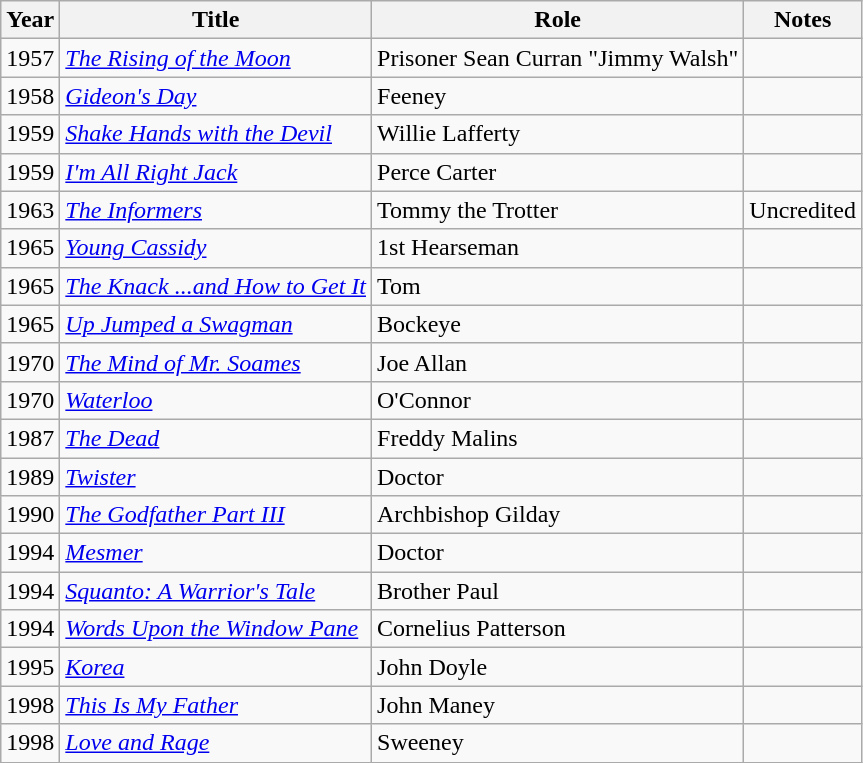<table class="wikitable sortable">
<tr>
<th>Year</th>
<th>Title</th>
<th>Role</th>
<th class="unsortable">Notes</th>
</tr>
<tr>
<td>1957</td>
<td><em><a href='#'>The Rising of the Moon</a></em></td>
<td>Prisoner Sean Curran "Jimmy Walsh"</td>
<td></td>
</tr>
<tr>
<td>1958</td>
<td><em><a href='#'>Gideon's Day</a></em></td>
<td>Feeney</td>
<td></td>
</tr>
<tr>
<td>1959</td>
<td><em><a href='#'>Shake Hands with the Devil</a></em></td>
<td>Willie Lafferty</td>
<td></td>
</tr>
<tr>
<td>1959</td>
<td><em><a href='#'>I'm All Right Jack</a></em></td>
<td>Perce Carter</td>
<td></td>
</tr>
<tr>
<td>1963</td>
<td><em><a href='#'>The Informers</a></em></td>
<td>Tommy the Trotter</td>
<td>Uncredited</td>
</tr>
<tr>
<td>1965</td>
<td><em><a href='#'>Young Cassidy</a></em></td>
<td>1st Hearseman</td>
<td></td>
</tr>
<tr>
<td>1965</td>
<td><em><a href='#'>The Knack ...and How to Get It</a></em></td>
<td>Tom</td>
<td></td>
</tr>
<tr>
<td>1965</td>
<td><em><a href='#'>Up Jumped a Swagman</a></em></td>
<td>Bockeye</td>
<td></td>
</tr>
<tr>
<td>1970</td>
<td><em><a href='#'>The Mind of Mr. Soames</a></em></td>
<td>Joe Allan</td>
<td></td>
</tr>
<tr>
<td>1970</td>
<td><em><a href='#'>Waterloo</a></em></td>
<td>O'Connor</td>
<td></td>
</tr>
<tr>
<td>1987</td>
<td><em><a href='#'>The Dead</a></em></td>
<td>Freddy Malins</td>
<td></td>
</tr>
<tr>
<td>1989</td>
<td><em><a href='#'>Twister</a></em></td>
<td>Doctor</td>
<td></td>
</tr>
<tr>
<td>1990</td>
<td><em><a href='#'>The Godfather Part III</a></em></td>
<td>Archbishop Gilday</td>
<td></td>
</tr>
<tr>
<td>1994</td>
<td><em><a href='#'>Mesmer</a></em></td>
<td>Doctor</td>
<td></td>
</tr>
<tr>
<td>1994</td>
<td><em><a href='#'>Squanto: A Warrior's Tale</a></em></td>
<td>Brother Paul</td>
<td></td>
</tr>
<tr>
<td>1994</td>
<td><em><a href='#'>Words Upon the Window Pane</a></em></td>
<td>Cornelius Patterson</td>
<td></td>
</tr>
<tr>
<td>1995</td>
<td><em><a href='#'>Korea</a></em></td>
<td>John Doyle</td>
<td></td>
</tr>
<tr>
<td>1998</td>
<td><em><a href='#'>This Is My Father</a></em></td>
<td>John Maney</td>
<td></td>
</tr>
<tr>
<td>1998</td>
<td><em><a href='#'>Love and Rage</a></em></td>
<td>Sweeney</td>
<td></td>
</tr>
</table>
